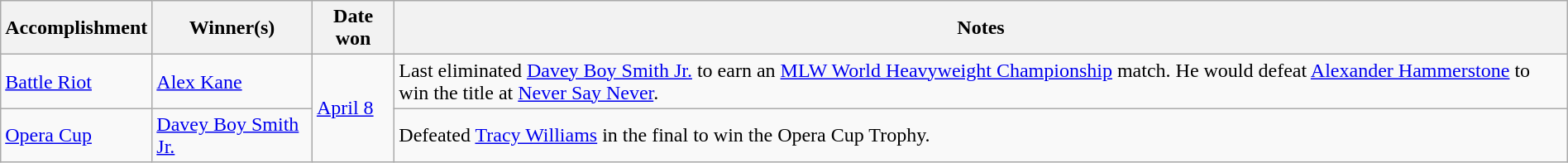<table class="wikitable" style="width:100%;">
<tr>
<th>Accomplishment</th>
<th>Winner(s)</th>
<th>Date won</th>
<th>Notes</th>
</tr>
<tr>
<td><a href='#'>Battle Riot</a></td>
<td><a href='#'>Alex Kane</a></td>
<td rowspan=2><a href='#'>April 8</a></td>
<td>Last eliminated <a href='#'>Davey Boy Smith Jr.</a> to earn an <a href='#'>MLW World Heavyweight Championship</a> match. He would defeat <a href='#'>Alexander Hammerstone</a> to win the title at <a href='#'>Never Say Never</a>.</td>
</tr>
<tr>
<td><a href='#'>Opera Cup</a></td>
<td><a href='#'>Davey Boy Smith Jr.</a></td>
<td>Defeated <a href='#'>Tracy Williams</a> in the final to win the Opera Cup Trophy.</td>
</tr>
</table>
